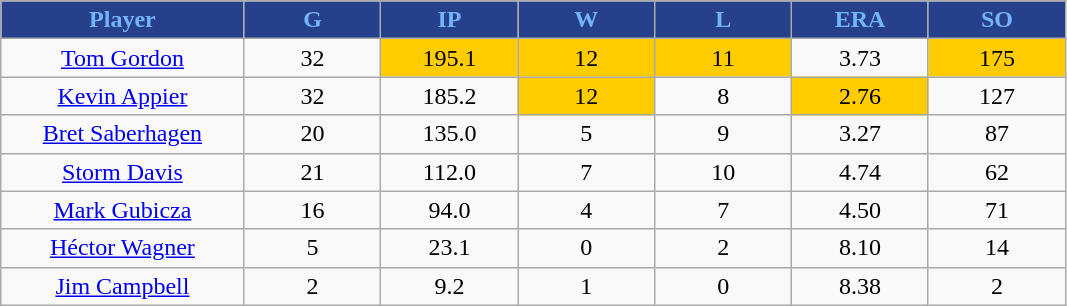<table class="wikitable sortable">
<tr>
<th style="background:#27408B;color:#74B4FA;" width="16%">Player</th>
<th style="background:#27408B;color:#74B4FA;" width="9%">G</th>
<th style="background:#27408B;color:#74B4FA;" width="9%">IP</th>
<th style="background:#27408B;color:#74B4FA;" width="9%">W</th>
<th style="background:#27408B;color:#74B4FA;" width="9%">L</th>
<th style="background:#27408B;color:#74B4FA;" width="9%">ERA</th>
<th style="background:#27408B;color:#74B4FA;" width="9%">SO</th>
</tr>
<tr align="center">
<td><a href='#'>Tom Gordon</a></td>
<td>32</td>
<td bgcolor="FFCC00">195.1</td>
<td bgcolor="FFCC00">12</td>
<td bgcolor="FFCC00">11</td>
<td>3.73</td>
<td bgcolor="FFCC00">175</td>
</tr>
<tr align="center">
<td><a href='#'>Kevin Appier</a></td>
<td>32</td>
<td>185.2</td>
<td bgcolor="FFCC00">12</td>
<td>8</td>
<td bgcolor="FFCC00">2.76</td>
<td>127</td>
</tr>
<tr align="center">
<td><a href='#'>Bret Saberhagen</a></td>
<td>20</td>
<td>135.0</td>
<td>5</td>
<td>9</td>
<td>3.27</td>
<td>87</td>
</tr>
<tr align="center">
<td><a href='#'>Storm Davis</a></td>
<td>21</td>
<td>112.0</td>
<td>7</td>
<td>10</td>
<td>4.74</td>
<td>62</td>
</tr>
<tr align="center">
<td><a href='#'>Mark Gubicza</a></td>
<td>16</td>
<td>94.0</td>
<td>4</td>
<td>7</td>
<td>4.50</td>
<td>71</td>
</tr>
<tr align=center>
<td><a href='#'>Héctor Wagner</a></td>
<td>5</td>
<td>23.1</td>
<td>0</td>
<td>2</td>
<td>8.10</td>
<td>14</td>
</tr>
<tr align=center>
<td><a href='#'>Jim Campbell</a></td>
<td>2</td>
<td>9.2</td>
<td>1</td>
<td>0</td>
<td>8.38</td>
<td>2</td>
</tr>
</table>
